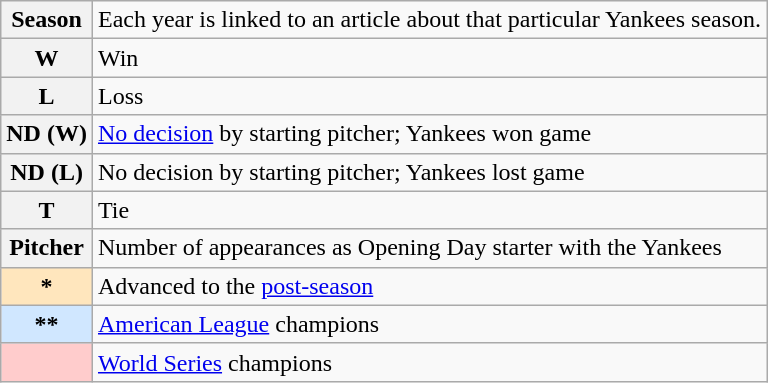<table class="wikitable plainrowheaders">
<tr>
<th scope="row" align="center">Season</th>
<td>Each year is linked to an article about that particular Yankees season.</td>
</tr>
<tr>
<th scope="row" align="center">W</th>
<td>Win</td>
</tr>
<tr>
<th scope="row" align="center">L</th>
<td>Loss</td>
</tr>
<tr>
<th scope="row" align="center">ND (W)</th>
<td><a href='#'>No decision</a> by starting pitcher; Yankees won game</td>
</tr>
<tr>
<th scope="row" align="center">ND (L)</th>
<td>No decision by starting pitcher; Yankees lost game</td>
</tr>
<tr>
<th scope="row" align="center">T</th>
<td>Tie</td>
</tr>
<tr>
<th scope="row" align="center">Pitcher </th>
<td>Number of appearances as Opening Day starter with the Yankees</td>
</tr>
<tr>
<th scope="row" align="center" style="background-color: #FFE6BD">*</th>
<td>Advanced to the <a href='#'>post-season</a></td>
</tr>
<tr>
<th scope="row" align="center" style="background-color: #D0E7FF">**</th>
<td><a href='#'>American League</a> champions</td>
</tr>
<tr>
<th scope="row" align="center" style="background-color: #FFCCCC"></th>
<td><a href='#'>World Series</a> champions</td>
</tr>
</table>
